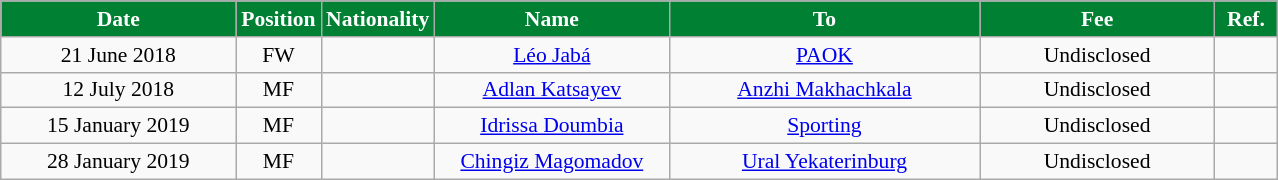<table class="wikitable"  style="text-align:center; font-size:90%; ">
<tr>
<th style="background:#008033; color:white; width:150px;">Date</th>
<th style="background:#008033; color:white; width:50px;">Position</th>
<th style="background:#008033; color:white; width:50px;">Nationality</th>
<th style="background:#008033; color:white; width:150px;">Name</th>
<th style="background:#008033; color:white; width:200px;">To</th>
<th style="background:#008033; color:white; width:150px;">Fee</th>
<th style="background:#008033; color:white; width:35px;">Ref.</th>
</tr>
<tr>
<td>21 June 2018</td>
<td>FW</td>
<td></td>
<td><a href='#'>Léo Jabá</a></td>
<td><a href='#'>PAOK</a></td>
<td>Undisclosed</td>
<td></td>
</tr>
<tr>
<td>12 July 2018</td>
<td>MF</td>
<td></td>
<td><a href='#'>Adlan Katsayev</a></td>
<td><a href='#'>Anzhi Makhachkala</a></td>
<td>Undisclosed</td>
<td></td>
</tr>
<tr>
<td>15 January 2019</td>
<td>MF</td>
<td></td>
<td><a href='#'>Idrissa Doumbia</a></td>
<td><a href='#'>Sporting</a></td>
<td>Undisclosed</td>
<td></td>
</tr>
<tr>
<td>28 January 2019</td>
<td>MF</td>
<td></td>
<td><a href='#'>Chingiz Magomadov</a></td>
<td><a href='#'>Ural Yekaterinburg</a></td>
<td>Undisclosed</td>
<td></td>
</tr>
</table>
